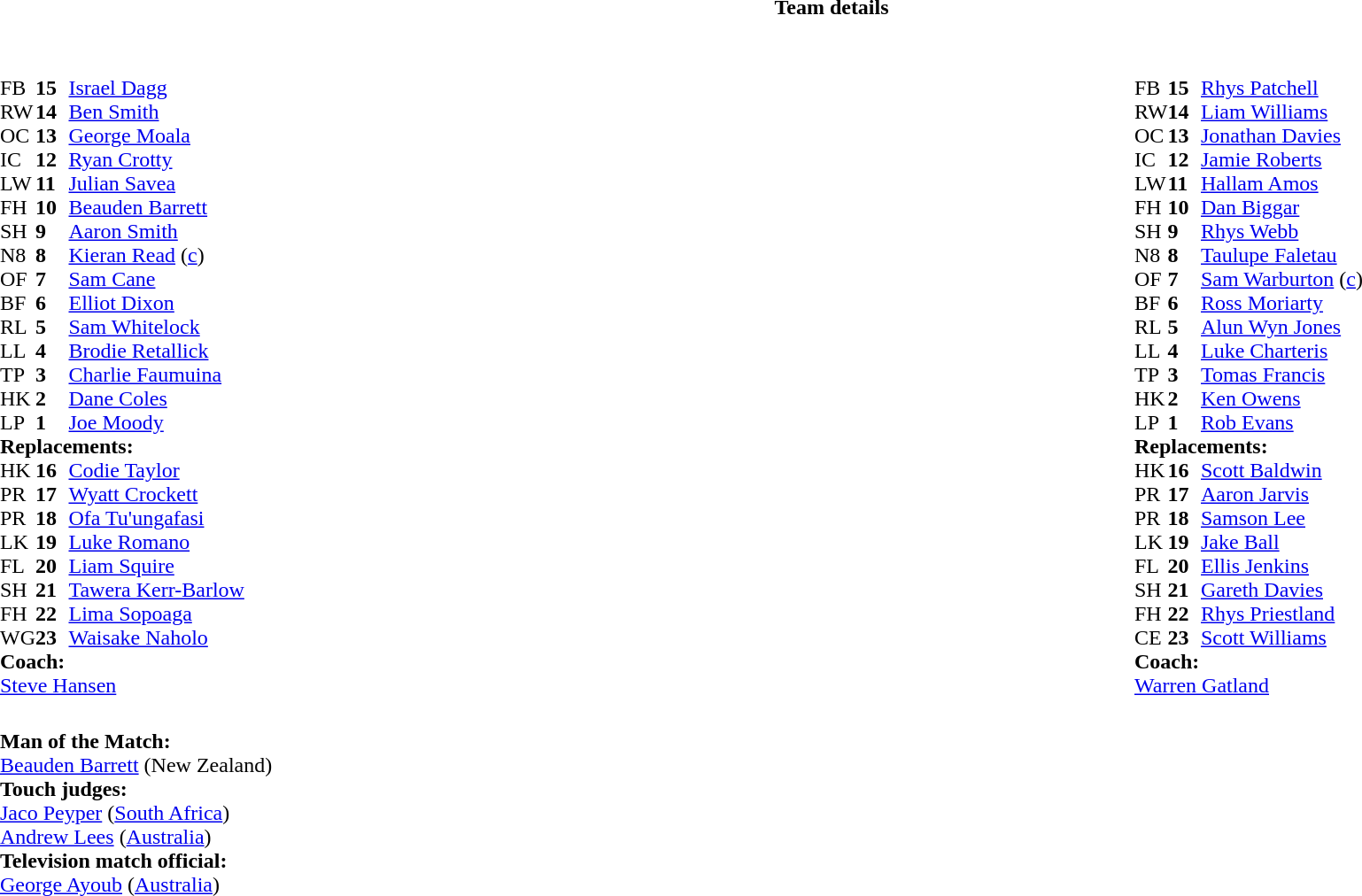<table border="0" width="100%" class="collapsible collapsed">
<tr>
<th>Team details</th>
</tr>
<tr>
<td><br><table style="width:100%;">
<tr>
<td style="vertical-align:top; width:50%"><br><table cellspacing="0" cellpadding="0">
<tr>
<th width="25"></th>
<th width="25"></th>
</tr>
<tr>
<td>FB</td>
<td><strong>15</strong></td>
<td><a href='#'>Israel Dagg</a></td>
</tr>
<tr>
<td>RW</td>
<td><strong>14</strong></td>
<td><a href='#'>Ben Smith</a></td>
</tr>
<tr>
<td>OC</td>
<td><strong>13</strong></td>
<td><a href='#'>George Moala</a></td>
<td></td>
<td></td>
</tr>
<tr>
<td>IC</td>
<td><strong>12</strong></td>
<td><a href='#'>Ryan Crotty</a></td>
<td></td>
<td></td>
</tr>
<tr>
<td>LW</td>
<td><strong>11</strong></td>
<td><a href='#'>Julian Savea</a></td>
</tr>
<tr>
<td>FH</td>
<td><strong>10</strong></td>
<td><a href='#'>Beauden Barrett</a></td>
</tr>
<tr>
<td>SH</td>
<td><strong>9</strong></td>
<td><a href='#'>Aaron Smith</a></td>
<td></td>
<td></td>
</tr>
<tr>
<td>N8</td>
<td><strong>8</strong></td>
<td><a href='#'>Kieran Read</a> (<a href='#'>c</a>)</td>
</tr>
<tr>
<td>OF</td>
<td><strong>7</strong></td>
<td><a href='#'>Sam Cane</a></td>
<td></td>
</tr>
<tr>
<td>BF</td>
<td><strong>6</strong></td>
<td><a href='#'>Elliot Dixon</a></td>
<td></td>
<td></td>
</tr>
<tr>
<td>RL</td>
<td><strong>5</strong></td>
<td><a href='#'>Sam Whitelock</a></td>
</tr>
<tr>
<td>LL</td>
<td><strong>4</strong></td>
<td><a href='#'>Brodie Retallick</a></td>
<td></td>
<td></td>
</tr>
<tr>
<td>TP</td>
<td><strong>3</strong></td>
<td><a href='#'>Charlie Faumuina</a></td>
<td></td>
<td></td>
</tr>
<tr>
<td>HK</td>
<td><strong>2</strong></td>
<td><a href='#'>Dane Coles</a></td>
<td></td>
<td></td>
</tr>
<tr>
<td>LP</td>
<td><strong>1</strong></td>
<td><a href='#'>Joe Moody</a></td>
<td></td>
<td></td>
</tr>
<tr>
<td colspan=3><strong>Replacements:</strong></td>
</tr>
<tr>
<td>HK</td>
<td><strong>16</strong></td>
<td><a href='#'>Codie Taylor</a></td>
<td></td>
<td></td>
</tr>
<tr>
<td>PR</td>
<td><strong>17</strong></td>
<td><a href='#'>Wyatt Crockett</a></td>
<td></td>
<td></td>
</tr>
<tr>
<td>PR</td>
<td><strong>18</strong></td>
<td><a href='#'>Ofa Tu'ungafasi</a></td>
<td></td>
<td></td>
</tr>
<tr>
<td>LK</td>
<td><strong>19</strong></td>
<td><a href='#'>Luke Romano</a></td>
<td></td>
<td></td>
</tr>
<tr>
<td>FL</td>
<td><strong>20</strong></td>
<td><a href='#'>Liam Squire</a></td>
<td></td>
<td></td>
</tr>
<tr>
<td>SH</td>
<td><strong>21</strong></td>
<td><a href='#'>Tawera Kerr-Barlow</a></td>
<td></td>
<td></td>
</tr>
<tr>
<td>FH</td>
<td><strong>22</strong></td>
<td><a href='#'>Lima Sopoaga</a></td>
<td></td>
<td></td>
</tr>
<tr>
<td>WG</td>
<td><strong>23</strong></td>
<td><a href='#'>Waisake Naholo</a></td>
<td></td>
<td></td>
</tr>
<tr>
<td colspan=3><strong>Coach:</strong></td>
</tr>
<tr>
<td colspan="4"> <a href='#'>Steve Hansen</a></td>
</tr>
</table>
</td>
<td style="vertical-align:top; width:50%"><br><table cellspacing="0" cellpadding="0" style="margin:auto">
<tr>
<th width="25"></th>
<th width="25"></th>
</tr>
<tr>
<td>FB</td>
<td><strong>15</strong></td>
<td><a href='#'>Rhys Patchell</a></td>
</tr>
<tr>
<td>RW</td>
<td><strong>14</strong></td>
<td><a href='#'>Liam Williams</a></td>
<td></td>
<td colspan=2></td>
</tr>
<tr>
<td>OC</td>
<td><strong>13</strong></td>
<td><a href='#'>Jonathan Davies</a></td>
</tr>
<tr>
<td>IC</td>
<td><strong>12</strong></td>
<td><a href='#'>Jamie Roberts</a></td>
<td></td>
<td></td>
<td></td>
<td></td>
</tr>
<tr>
<td>LW</td>
<td><strong>11</strong></td>
<td><a href='#'>Hallam Amos</a></td>
</tr>
<tr>
<td>FH</td>
<td><strong>10</strong></td>
<td><a href='#'>Dan Biggar</a></td>
<td></td>
<td></td>
</tr>
<tr>
<td>SH</td>
<td><strong>9</strong></td>
<td><a href='#'>Rhys Webb</a></td>
<td></td>
<td></td>
</tr>
<tr>
<td>N8</td>
<td><strong>8</strong></td>
<td><a href='#'>Taulupe Faletau</a></td>
</tr>
<tr>
<td>OF</td>
<td><strong>7</strong></td>
<td><a href='#'>Sam Warburton</a> (<a href='#'>c</a>)</td>
<td></td>
<td></td>
</tr>
<tr>
<td>BF</td>
<td><strong>6</strong></td>
<td><a href='#'>Ross Moriarty</a></td>
</tr>
<tr>
<td>RL</td>
<td><strong>5</strong></td>
<td><a href='#'>Alun Wyn Jones</a></td>
</tr>
<tr>
<td>LL</td>
<td><strong>4</strong></td>
<td><a href='#'>Luke Charteris</a></td>
<td></td>
<td></td>
</tr>
<tr>
<td>TP</td>
<td><strong>3</strong></td>
<td><a href='#'>Tomas Francis</a></td>
<td></td>
<td></td>
</tr>
<tr>
<td>HK</td>
<td><strong>2</strong></td>
<td><a href='#'>Ken Owens</a></td>
<td></td>
<td></td>
</tr>
<tr>
<td>LP</td>
<td><strong>1</strong></td>
<td><a href='#'>Rob Evans</a></td>
<td></td>
<td></td>
</tr>
<tr>
<td colspan=3><strong>Replacements:</strong></td>
</tr>
<tr>
<td>HK</td>
<td><strong>16</strong></td>
<td><a href='#'>Scott Baldwin</a></td>
<td></td>
<td></td>
</tr>
<tr>
<td>PR</td>
<td><strong>17</strong></td>
<td><a href='#'>Aaron Jarvis</a></td>
<td></td>
<td></td>
</tr>
<tr>
<td>PR</td>
<td><strong>18</strong></td>
<td><a href='#'>Samson Lee</a></td>
<td></td>
<td></td>
</tr>
<tr>
<td>LK</td>
<td><strong>19</strong></td>
<td><a href='#'>Jake Ball</a></td>
<td></td>
<td></td>
</tr>
<tr>
<td>FL</td>
<td><strong>20</strong></td>
<td><a href='#'>Ellis Jenkins</a></td>
<td></td>
<td></td>
</tr>
<tr>
<td>SH</td>
<td><strong>21</strong></td>
<td><a href='#'>Gareth Davies</a></td>
<td></td>
<td></td>
</tr>
<tr>
<td>FH</td>
<td><strong>22</strong></td>
<td><a href='#'>Rhys Priestland</a></td>
<td></td>
<td></td>
</tr>
<tr>
<td>CE</td>
<td><strong>23</strong></td>
<td><a href='#'>Scott Williams</a></td>
<td></td>
<td></td>
<td></td>
<td></td>
</tr>
<tr>
<td colspan=3><strong>Coach:</strong></td>
</tr>
<tr>
<td colspan="4"> <a href='#'>Warren Gatland</a></td>
</tr>
</table>
</td>
</tr>
</table>
<table style="width:100%">
<tr>
<td><br><strong>Man of the Match:</strong>
<br><a href='#'>Beauden Barrett</a> (New Zealand)<br><strong>Touch judges:</strong>
<br><a href='#'>Jaco Peyper</a> (<a href='#'>South Africa</a>)
<br><a href='#'>Andrew Lees</a> (<a href='#'>Australia</a>)
<br><strong>Television match official:</strong>
<br><a href='#'>George Ayoub</a> (<a href='#'>Australia</a>)</td>
</tr>
</table>
</td>
</tr>
</table>
